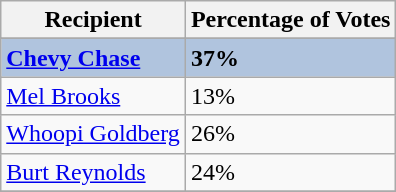<table class="wikitable sortable plainrowheaders">
<tr>
<th>Recipient</th>
<th>Percentage of Votes</th>
</tr>
<tr>
</tr>
<tr style="background:#B0C4DE;">
<td><strong><a href='#'>Chevy Chase</a></strong></td>
<td><strong>37%</strong></td>
</tr>
<tr>
<td><a href='#'>Mel Brooks</a></td>
<td>13%</td>
</tr>
<tr>
<td><a href='#'>Whoopi Goldberg</a></td>
<td>26%</td>
</tr>
<tr>
<td><a href='#'>Burt Reynolds</a></td>
<td>24%</td>
</tr>
<tr>
</tr>
</table>
